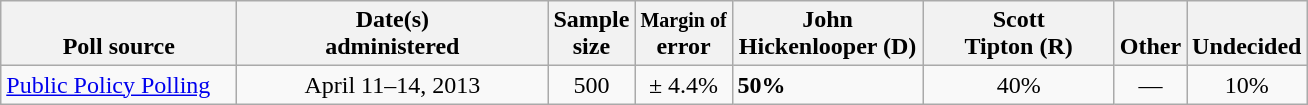<table class="wikitable">
<tr valign= bottom>
<th style="width:150px;">Poll source</th>
<th style="width:200px;">Date(s)<br>administered</th>
<th class=small>Sample<br>size</th>
<th><small>Margin of</small><br>error</th>
<th style="width:120px;">John<br>Hickenlooper (D)</th>
<th style="width:120px;">Scott<br>Tipton (R)</th>
<th style="width:40px;">Other</th>
<th style="width:40px;">Undecided</th>
</tr>
<tr>
<td><a href='#'>Public Policy Polling</a></td>
<td align=center>April 11–14, 2013</td>
<td align=center>500</td>
<td align=center>± 4.4%</td>
<td><strong>50%</strong></td>
<td align=center>40%</td>
<td align=center>—</td>
<td align=center>10%</td>
</tr>
</table>
